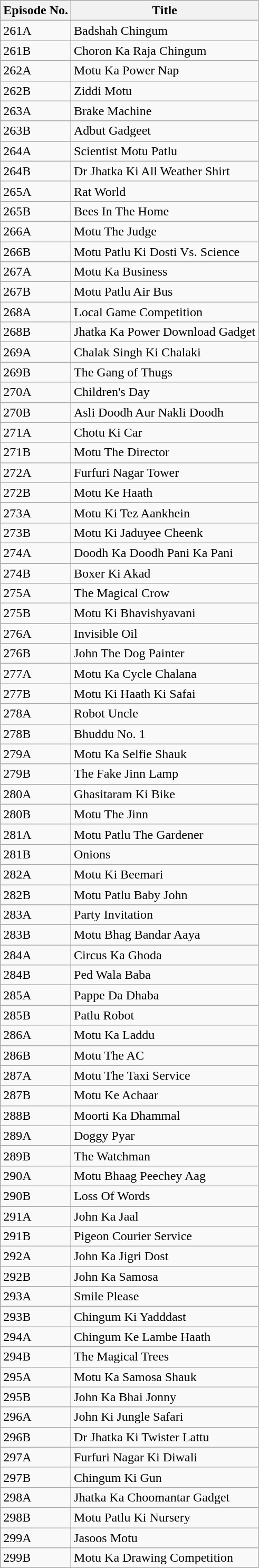<table class="wikitable">
<tr>
<th>Episode No.</th>
<th>Title</th>
</tr>
<tr>
<td>261A</td>
<td>Badshah Chingum</td>
</tr>
<tr>
<td>261B</td>
<td>Choron Ka Raja Chingum</td>
</tr>
<tr>
<td>262A</td>
<td>Motu Ka Power Nap</td>
</tr>
<tr>
<td>262B</td>
<td>Ziddi Motu</td>
</tr>
<tr>
<td>263A</td>
<td>Brake Machine</td>
</tr>
<tr>
<td>263B</td>
<td>Adbut Gadgeet</td>
</tr>
<tr>
<td>264A</td>
<td>Scientist Motu Patlu</td>
</tr>
<tr>
<td>264B</td>
<td>Dr Jhatka Ki All Weather Shirt</td>
</tr>
<tr>
<td>265A</td>
<td>Rat World</td>
</tr>
<tr>
<td>265B</td>
<td>Bees In The Home</td>
</tr>
<tr>
<td>266A</td>
<td>Motu The Judge</td>
</tr>
<tr>
<td>266B</td>
<td>Motu Patlu Ki Dosti Vs. Science</td>
</tr>
<tr>
<td>267A</td>
<td>Motu Ka Business</td>
</tr>
<tr>
<td>267B</td>
<td>Motu Patlu Air Bus</td>
</tr>
<tr>
<td>268A</td>
<td>Local Game Competition</td>
</tr>
<tr>
<td>268B</td>
<td>Jhatka Ka Power Download Gadget</td>
</tr>
<tr>
<td>269A</td>
<td>Chalak Singh Ki Chalaki</td>
</tr>
<tr>
<td>269B</td>
<td>The Gang of Thugs</td>
</tr>
<tr>
<td>270A</td>
<td>Children's Day</td>
</tr>
<tr>
<td>270B</td>
<td>Asli Doodh Aur Nakli Doodh</td>
</tr>
<tr>
<td>271A</td>
<td>Chotu Ki Car</td>
</tr>
<tr>
<td>271B</td>
<td>Motu The Director</td>
</tr>
<tr>
<td>272A</td>
<td>Furfuri Nagar Tower</td>
</tr>
<tr>
<td>272B</td>
<td>Motu Ke Haath</td>
</tr>
<tr>
<td>273A</td>
<td>Motu Ki Tez Aankhein</td>
</tr>
<tr>
<td>273B</td>
<td>Motu Ki Jaduyee Cheenk</td>
</tr>
<tr>
<td>274A</td>
<td>Doodh Ka Doodh Pani Ka Pani</td>
</tr>
<tr>
<td>274B</td>
<td>Boxer Ki Akad</td>
</tr>
<tr>
<td>275A</td>
<td>The Magical Crow</td>
</tr>
<tr>
<td>275B</td>
<td>Motu Ki Bhavishyavani</td>
</tr>
<tr>
<td>276A</td>
<td>Invisible Oil</td>
</tr>
<tr>
<td>276B</td>
<td>John The Dog Painter</td>
</tr>
<tr>
<td>277A</td>
<td>Motu Ka Cycle Chalana</td>
</tr>
<tr>
<td>277B</td>
<td>Motu Ki Haath Ki Safai</td>
</tr>
<tr>
<td>278A</td>
<td>Robot Uncle</td>
</tr>
<tr>
<td>278B</td>
<td>Bhuddu No. 1</td>
</tr>
<tr>
<td>279A</td>
<td>Motu Ka Selfie Shauk</td>
</tr>
<tr>
<td>279B</td>
<td>The Fake Jinn Lamp</td>
</tr>
<tr>
<td>280A</td>
<td>Ghasitaram Ki Bike</td>
</tr>
<tr>
<td>280B</td>
<td>Motu The Jinn</td>
</tr>
<tr>
<td>281A</td>
<td>Motu Patlu The Gardener</td>
</tr>
<tr>
<td>281B</td>
<td>Onions</td>
</tr>
<tr>
<td>282A</td>
<td>Motu Ki Beemari</td>
</tr>
<tr>
<td>282B</td>
<td>Motu Patlu Baby John</td>
</tr>
<tr>
<td>283A</td>
<td>Party Invitation</td>
</tr>
<tr>
<td>283B</td>
<td>Motu Bhag Bandar Aaya</td>
</tr>
<tr>
<td>284A</td>
<td>Circus Ka Ghoda</td>
</tr>
<tr>
<td>284B</td>
<td>Ped Wala Baba</td>
</tr>
<tr>
<td>285A</td>
<td>Pappe Da Dhaba</td>
</tr>
<tr>
<td>285B</td>
<td>Patlu Robot</td>
</tr>
<tr>
<td>286A</td>
<td>Motu Ka Laddu</td>
</tr>
<tr>
<td>286B</td>
<td>Motu The AC</td>
</tr>
<tr>
<td>287A</td>
<td>Motu The Taxi Service</td>
</tr>
<tr>
<td>287B</td>
<td>Motu Ke Achaar</td>
</tr>
<tr>
<td>288B</td>
<td>Moorti Ka Dhammal</td>
</tr>
<tr>
<td>289A</td>
<td>Doggy Pyar</td>
</tr>
<tr>
<td>289B</td>
<td>The Watchman</td>
</tr>
<tr>
<td>290A</td>
<td>Motu Bhaag Peechey Aag</td>
</tr>
<tr>
<td>290B</td>
<td>Loss Of Words</td>
</tr>
<tr>
<td>291A</td>
<td>John Ka Jaal</td>
</tr>
<tr>
<td>291B</td>
<td>Pigeon Courier Service</td>
</tr>
<tr>
<td>292A</td>
<td>John Ka Jigri Dost</td>
</tr>
<tr>
<td>292B</td>
<td>John Ka Samosa</td>
</tr>
<tr>
<td>293A</td>
<td>Smile Please</td>
</tr>
<tr>
<td>293B</td>
<td>Chingum Ki Yadddast</td>
</tr>
<tr>
<td>294A</td>
<td>Chingum Ke Lambe Haath</td>
</tr>
<tr>
<td>294B</td>
<td>The Magical Trees</td>
</tr>
<tr>
<td>295A</td>
<td>Motu Ka Samosa Shauk</td>
</tr>
<tr>
<td>295B</td>
<td>John Ka Bhai Jonny</td>
</tr>
<tr>
<td>296A</td>
<td>John Ki Jungle Safari</td>
</tr>
<tr>
<td>296B</td>
<td>Dr Jhatka Ki Twister Lattu</td>
</tr>
<tr>
<td>297A</td>
<td>Furfuri Nagar Ki Diwali</td>
</tr>
<tr>
<td>297B</td>
<td>Chingum Ki Gun</td>
</tr>
<tr>
<td>298A</td>
<td>Jhatka Ka Choomantar Gadget</td>
</tr>
<tr>
<td>298B</td>
<td>Motu Patlu Ki Nursery</td>
</tr>
<tr>
<td>299A</td>
<td>Jasoos Motu</td>
</tr>
<tr>
<td>299B</td>
<td>Motu Ka Drawing Competition</td>
</tr>
</table>
